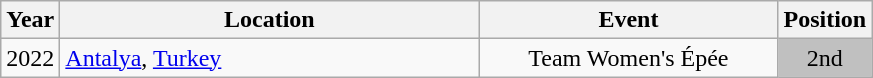<table class="wikitable" style="text-align:center;">
<tr>
<th>Year</th>
<th style="width:17em">Location</th>
<th style="width:12em">Event</th>
<th>Position</th>
</tr>
<tr>
<td rowspan="1">2022</td>
<td rowspan="1" align="left"> <a href='#'>Antalya</a>, <a href='#'>Turkey</a></td>
<td>Team Women's Épée</td>
<td bgcolor="silver">2nd</td>
</tr>
</table>
